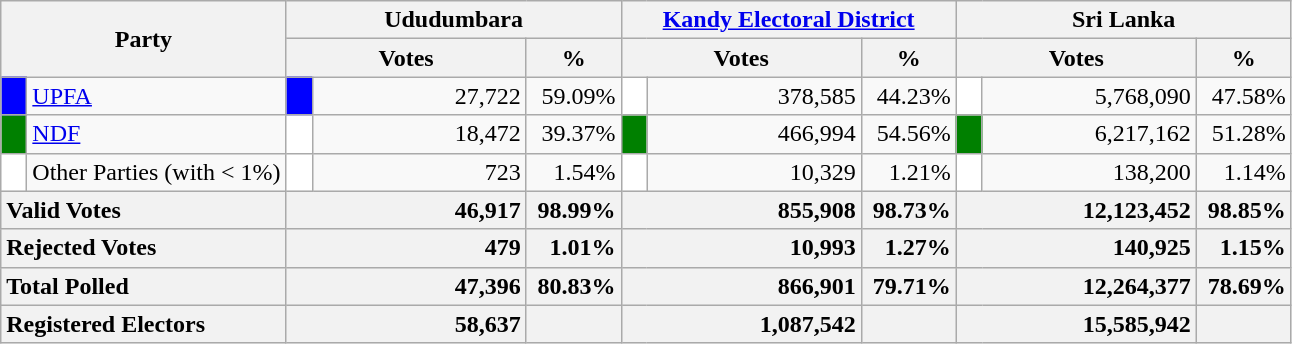<table class="wikitable">
<tr>
<th colspan="2" width="144px"rowspan="2">Party</th>
<th colspan="3" width="216px">Ududumbara</th>
<th colspan="3" width="216px"><a href='#'>Kandy Electoral District</a></th>
<th colspan="3" width="216px">Sri Lanka</th>
</tr>
<tr>
<th colspan="2" width="144px">Votes</th>
<th>%</th>
<th colspan="2" width="144px">Votes</th>
<th>%</th>
<th colspan="2" width="144px">Votes</th>
<th>%</th>
</tr>
<tr>
<td style="background-color:blue;" width="10px"></td>
<td style="text-align:left;"><a href='#'>UPFA</a></td>
<td style="background-color:blue;" width="10px"></td>
<td style="text-align:right;">27,722</td>
<td style="text-align:right;">59.09%</td>
<td style="background-color:white;" width="10px"></td>
<td style="text-align:right;">378,585</td>
<td style="text-align:right;">44.23%</td>
<td style="background-color:white;" width="10px"></td>
<td style="text-align:right;">5,768,090</td>
<td style="text-align:right;">47.58%</td>
</tr>
<tr>
<td style="background-color:green;" width="10px"></td>
<td style="text-align:left;"><a href='#'>NDF</a></td>
<td style="background-color:white;" width="10px"></td>
<td style="text-align:right;">18,472</td>
<td style="text-align:right;">39.37%</td>
<td style="background-color:green;" width="10px"></td>
<td style="text-align:right;">466,994</td>
<td style="text-align:right;">54.56%</td>
<td style="background-color:green;" width="10px"></td>
<td style="text-align:right;">6,217,162</td>
<td style="text-align:right;">51.28%</td>
</tr>
<tr>
<td style="background-color:white;" width="10px"></td>
<td style="text-align:left;">Other Parties (with < 1%)</td>
<td style="background-color:white;" width="10px"></td>
<td style="text-align:right;">723</td>
<td style="text-align:right;">1.54%</td>
<td style="background-color:white;" width="10px"></td>
<td style="text-align:right;">10,329</td>
<td style="text-align:right;">1.21%</td>
<td style="background-color:white;" width="10px"></td>
<td style="text-align:right;">138,200</td>
<td style="text-align:right;">1.14%</td>
</tr>
<tr>
<th colspan="2" width="144px"style="text-align:left;">Valid Votes</th>
<th style="text-align:right;"colspan="2" width="144px">46,917</th>
<th style="text-align:right;">98.99%</th>
<th style="text-align:right;"colspan="2" width="144px">855,908</th>
<th style="text-align:right;">98.73%</th>
<th style="text-align:right;"colspan="2" width="144px">12,123,452</th>
<th style="text-align:right;">98.85%</th>
</tr>
<tr>
<th colspan="2" width="144px"style="text-align:left;">Rejected Votes</th>
<th style="text-align:right;"colspan="2" width="144px">479</th>
<th style="text-align:right;">1.01%</th>
<th style="text-align:right;"colspan="2" width="144px">10,993</th>
<th style="text-align:right;">1.27%</th>
<th style="text-align:right;"colspan="2" width="144px">140,925</th>
<th style="text-align:right;">1.15%</th>
</tr>
<tr>
<th colspan="2" width="144px"style="text-align:left;">Total Polled</th>
<th style="text-align:right;"colspan="2" width="144px">47,396</th>
<th style="text-align:right;">80.83%</th>
<th style="text-align:right;"colspan="2" width="144px">866,901</th>
<th style="text-align:right;">79.71%</th>
<th style="text-align:right;"colspan="2" width="144px">12,264,377</th>
<th style="text-align:right;">78.69%</th>
</tr>
<tr>
<th colspan="2" width="144px"style="text-align:left;">Registered Electors</th>
<th style="text-align:right;"colspan="2" width="144px">58,637</th>
<th></th>
<th style="text-align:right;"colspan="2" width="144px">1,087,542</th>
<th></th>
<th style="text-align:right;"colspan="2" width="144px">15,585,942</th>
<th></th>
</tr>
</table>
